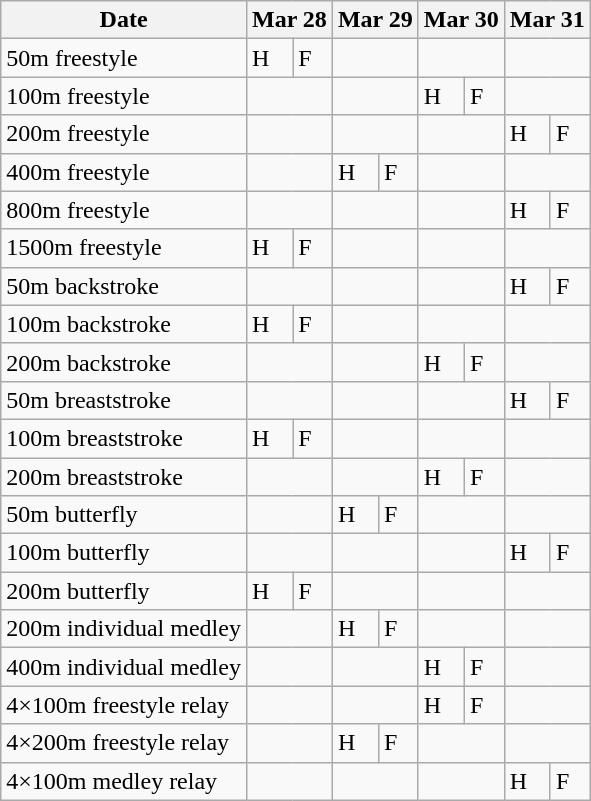<table class="wikitable swimming-schedule">
<tr>
<th scope="row">Date</th>
<th scope="col" colspan="2">Mar 28</th>
<th scope="col" colspan="2">Mar 29</th>
<th scope="col" colspan="2">Mar 30</th>
<th scope="col" colspan="2">Mar 31</th>
</tr>
<tr>
<td class="event">50m freestyle</td>
<td class="heats">H</td>
<td class="final">F</td>
<td colspan=2></td>
<td colspan=2></td>
<td colspan=2></td>
</tr>
<tr>
<td class="event">100m freestyle</td>
<td colspan=2></td>
<td colspan=2></td>
<td class="heats">H</td>
<td class="final">F</td>
<td colspan=2></td>
</tr>
<tr>
<td class="event">200m freestyle</td>
<td colspan=2></td>
<td colspan=2></td>
<td colspan=2></td>
<td class="heats">H</td>
<td class="final">F</td>
</tr>
<tr>
<td class="event">400m freestyle</td>
<td colspan=2></td>
<td class="heats">H</td>
<td class="final">F</td>
<td colspan=2></td>
<td colspan=2></td>
</tr>
<tr>
<td class="event">800m freestyle</td>
<td colspan=2></td>
<td colspan=2></td>
<td colspan=2></td>
<td class="heats">H</td>
<td class="final">F</td>
</tr>
<tr>
<td class="event">1500m freestyle</td>
<td class="heats">H</td>
<td class="final">F</td>
<td colspan=2></td>
<td colspan=2></td>
<td colspan=2></td>
</tr>
<tr>
<td class="event">50m backstroke</td>
<td colspan=2></td>
<td colspan=2></td>
<td colspan=2></td>
<td class="heats">H</td>
<td class="final">F</td>
</tr>
<tr>
<td class="event">100m backstroke</td>
<td class="heats">H</td>
<td class="final">F</td>
<td colspan=2></td>
<td colspan=2></td>
<td colspan=2></td>
</tr>
<tr>
<td class="event">200m backstroke</td>
<td colspan=2></td>
<td colspan=2></td>
<td class="heats">H</td>
<td class="final">F</td>
<td colspan=2></td>
</tr>
<tr>
<td class="event">50m breaststroke</td>
<td colspan=2></td>
<td colspan=2></td>
<td colspan=2></td>
<td class="heats">H</td>
<td class="final">F</td>
</tr>
<tr>
<td class="event">100m breaststroke</td>
<td class="heats">H</td>
<td class="final">F</td>
<td colspan=2></td>
<td colspan=2></td>
<td colspan=2></td>
</tr>
<tr>
<td class="event">200m breaststroke</td>
<td colspan=2></td>
<td colspan=2></td>
<td class="heats">H</td>
<td class="final">F</td>
<td colspan=2></td>
</tr>
<tr>
<td class="event">50m butterfly</td>
<td colspan=2></td>
<td class="heats">H</td>
<td class="final">F</td>
<td colspan=2></td>
<td colspan=2></td>
</tr>
<tr>
<td class="event">100m butterfly</td>
<td colspan=2></td>
<td colspan=2></td>
<td colspan=2></td>
<td class="heats">H</td>
<td class="final">F</td>
</tr>
<tr>
<td class="event">200m butterfly</td>
<td class="heats">H</td>
<td class="final">F</td>
<td colspan=2></td>
<td colspan=2></td>
<td colspan=2></td>
</tr>
<tr>
<td class="event">200m individual medley</td>
<td colspan=2></td>
<td class="heats">H</td>
<td class="final">F</td>
<td colspan=2></td>
<td colspan=2></td>
</tr>
<tr>
<td class="event">400m individual medley</td>
<td colspan=2></td>
<td colspan=2></td>
<td class="heats">H</td>
<td class="final">F</td>
<td colspan=2></td>
</tr>
<tr>
<td class="event">4×100m freestyle relay</td>
<td colspan=2></td>
<td colspan=2></td>
<td class="heats">H</td>
<td class="final">F</td>
<td colspan=2></td>
</tr>
<tr>
<td class="event">4×200m freestyle relay</td>
<td colspan=2></td>
<td class="heats">H</td>
<td class="final">F</td>
<td colspan=2></td>
<td colspan=2></td>
</tr>
<tr>
<td class="event">4×100m medley relay</td>
<td colspan=2></td>
<td colspan=2></td>
<td colspan=2></td>
<td class="heats">H</td>
<td class="final">F</td>
</tr>
</table>
